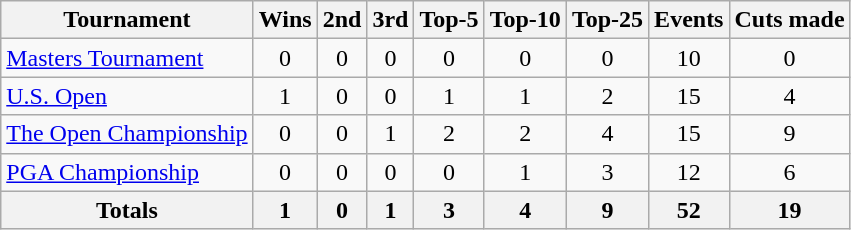<table class=wikitable style=text-align:center>
<tr>
<th>Tournament</th>
<th>Wins</th>
<th>2nd</th>
<th>3rd</th>
<th>Top-5</th>
<th>Top-10</th>
<th>Top-25</th>
<th>Events</th>
<th>Cuts made</th>
</tr>
<tr>
<td align=left><a href='#'>Masters Tournament</a></td>
<td>0</td>
<td>0</td>
<td>0</td>
<td>0</td>
<td>0</td>
<td>0</td>
<td>10</td>
<td>0</td>
</tr>
<tr>
<td align=left><a href='#'>U.S. Open</a></td>
<td>1</td>
<td>0</td>
<td>0</td>
<td>1</td>
<td>1</td>
<td>2</td>
<td>15</td>
<td>4</td>
</tr>
<tr>
<td align=left><a href='#'>The Open Championship</a></td>
<td>0</td>
<td>0</td>
<td>1</td>
<td>2</td>
<td>2</td>
<td>4</td>
<td>15</td>
<td>9</td>
</tr>
<tr>
<td align=left><a href='#'>PGA Championship</a></td>
<td>0</td>
<td>0</td>
<td>0</td>
<td>0</td>
<td>1</td>
<td>3</td>
<td>12</td>
<td>6</td>
</tr>
<tr>
<th>Totals</th>
<th>1</th>
<th>0</th>
<th>1</th>
<th>3</th>
<th>4</th>
<th>9</th>
<th>52</th>
<th>19</th>
</tr>
</table>
